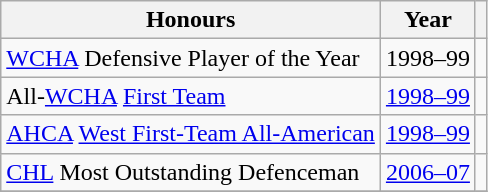<table class="wikitable">
<tr>
<th>Honours</th>
<th>Year</th>
<th></th>
</tr>
<tr>
<td><a href='#'>WCHA</a> Defensive Player of the Year</td>
<td>1998–99</td>
<td></td>
</tr>
<tr>
<td>All-<a href='#'>WCHA</a> <a href='#'>First Team</a></td>
<td><a href='#'>1998–99</a></td>
<td></td>
</tr>
<tr>
<td><a href='#'>AHCA</a> <a href='#'>West First-Team All-American</a></td>
<td><a href='#'>1998–99</a></td>
<td></td>
</tr>
<tr>
<td><a href='#'>CHL</a> Most Outstanding Defenceman</td>
<td><a href='#'>2006–07</a></td>
<td></td>
</tr>
<tr>
</tr>
</table>
